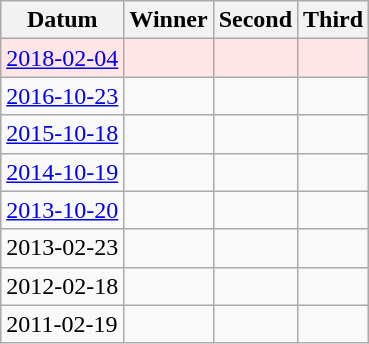<table class="wikitable" style="white-space: nowrap;">
<tr>
<th>Datum</th>
<th>Winner</th>
<th>Second</th>
<th>Third</th>
</tr>
<tr>
<td style="background:#ffe6e6"><a href='#'>2018-02-04</a></td>
<td style="background:#ffe6e6"></td>
<td style="background:#ffe6e6"></td>
<td style="background:#ffe6e6"></td>
</tr>
<tr>
<td><a href='#'>2016-10-23</a></td>
<td></td>
<td></td>
<td></td>
</tr>
<tr>
<td><a href='#'>2015-10-18</a></td>
<td></td>
<td></td>
<td></td>
</tr>
<tr>
<td><a href='#'>2014-10-19</a></td>
<td></td>
<td></td>
<td></td>
</tr>
<tr>
<td><a href='#'>2013-10-20</a></td>
<td></td>
<td></td>
<td></td>
</tr>
<tr>
<td>2013-02-23</td>
<td></td>
<td></td>
<td></td>
</tr>
<tr>
<td>2012-02-18</td>
<td></td>
<td></td>
<td></td>
</tr>
<tr>
<td>2011-02-19</td>
<td></td>
<td></td>
<td></td>
</tr>
</table>
